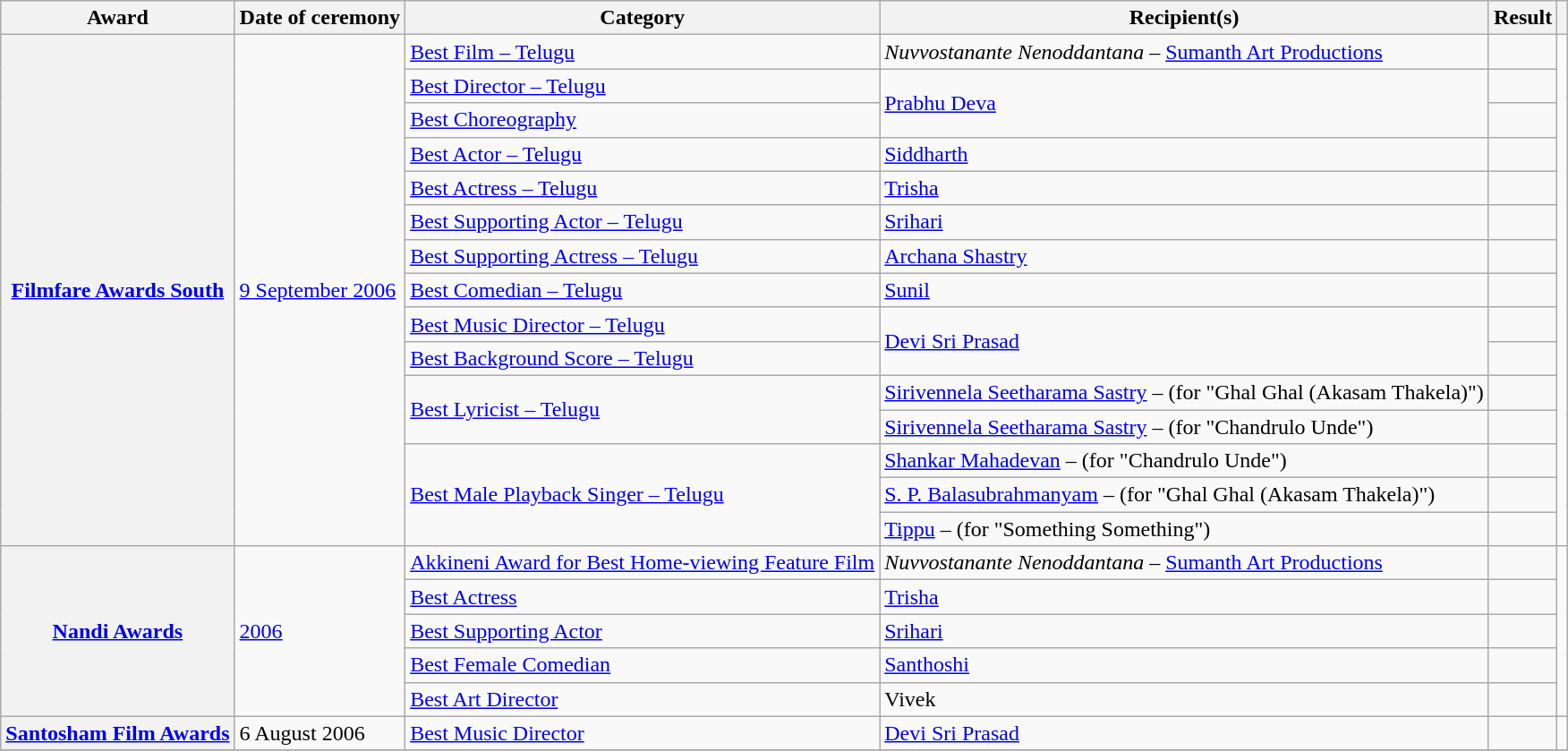<table class="wikitable plainrowheaders sortable">
<tr>
<th scope="col">Award</th>
<th scope="col">Date of ceremony</th>
<th scope="col">Category</th>
<th scope="col">Recipient(s)</th>
<th scope="col">Result</th>
<th scope="col" class="unsortable"></th>
</tr>
<tr>
<th scope="row" rowspan="15"><a href='#'>Filmfare Awards South</a></th>
<td rowspan="15"><a href='#'>9 September 2006</a></td>
<td><a href='#'>Best Film – Telugu</a></td>
<td><em>Nuvvostanante Nenoddantana</em> – <a href='#'>Sumanth Art Productions</a></td>
<td></td>
<td style="text-align:center;" rowspan="15"><br></td>
</tr>
<tr>
<td><a href='#'>Best Director – Telugu</a></td>
<td rowspan="2"><a href='#'>Prabhu Deva</a></td>
<td></td>
</tr>
<tr>
<td><a href='#'>Best Choreography</a></td>
<td></td>
</tr>
<tr>
<td><a href='#'>Best Actor – Telugu</a></td>
<td><a href='#'>Siddharth</a></td>
<td></td>
</tr>
<tr>
<td><a href='#'>Best Actress – Telugu</a></td>
<td><a href='#'>Trisha</a></td>
<td></td>
</tr>
<tr>
<td><a href='#'>Best Supporting Actor – Telugu</a></td>
<td><a href='#'>Srihari</a></td>
<td></td>
</tr>
<tr>
<td><a href='#'>Best Supporting Actress – Telugu</a></td>
<td><a href='#'>Archana Shastry</a></td>
<td></td>
</tr>
<tr>
<td><a href='#'>Best Comedian – Telugu</a></td>
<td><a href='#'>Sunil</a></td>
<td></td>
</tr>
<tr>
<td><a href='#'>Best Music Director – Telugu</a></td>
<td rowspan="2"><a href='#'>Devi Sri Prasad</a></td>
<td></td>
</tr>
<tr>
<td><a href='#'>Best Background Score – Telugu</a></td>
<td></td>
</tr>
<tr>
<td rowspan="2"><a href='#'>Best Lyricist – Telugu</a></td>
<td><a href='#'>Sirivennela Seetharama Sastry</a> – (for "Ghal Ghal (Akasam Thakela)")</td>
<td></td>
</tr>
<tr>
<td><a href='#'>Sirivennela Seetharama Sastry</a> – (for "Chandrulo Unde")</td>
<td></td>
</tr>
<tr>
<td rowspan="3"><a href='#'>Best Male Playback Singer – Telugu</a></td>
<td><a href='#'>Shankar Mahadevan</a> – (for "Chandrulo Unde")</td>
<td></td>
</tr>
<tr>
<td><a href='#'>S. P. Balasubrahmanyam</a> – (for "Ghal Ghal (Akasam Thakela)")</td>
<td></td>
</tr>
<tr>
<td><a href='#'>Tippu</a> – (for "Something Something")</td>
<td></td>
</tr>
<tr>
<th scope="row" rowspan="5"><a href='#'>Nandi Awards</a></th>
<td rowspan="5"><a href='#'>2006</a></td>
<td><a href='#'>Akkineni Award for Best Home-viewing Feature Film</a></td>
<td><em>Nuvvostanante Nenoddantana</em> – <a href='#'>Sumanth Art Productions</a></td>
<td></td>
<td style="text-align:center;" rowspan="5"><br></td>
</tr>
<tr>
<td><a href='#'>Best Actress</a></td>
<td><a href='#'>Trisha</a></td>
<td></td>
</tr>
<tr>
<td><a href='#'>Best Supporting Actor</a></td>
<td><a href='#'>Srihari</a></td>
<td></td>
</tr>
<tr>
<td><a href='#'>Best Female Comedian</a></td>
<td><a href='#'>Santhoshi</a></td>
<td></td>
</tr>
<tr>
<td><a href='#'>Best Art Director</a></td>
<td>Vivek</td>
<td></td>
</tr>
<tr>
<th scope="row"><a href='#'>Santosham Film Awards</a></th>
<td>6 August 2006</td>
<td><a href='#'>Best Music Director</a></td>
<td><a href='#'>Devi Sri Prasad</a></td>
<td></td>
<td></td>
</tr>
<tr>
</tr>
</table>
